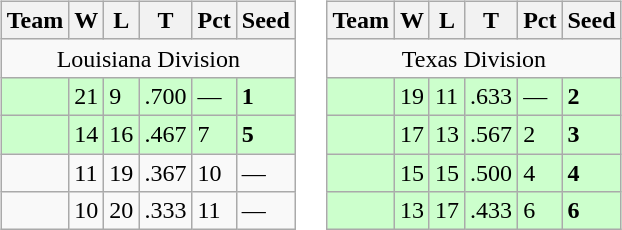<table>
<tr>
<td><br><table class=wikitable>
<tr>
<th>Team</th>
<th>W</th>
<th>L</th>
<th>T</th>
<th>Pct</th>
<th>Seed</th>
</tr>
<tr>
<td colspan="7" align="center">Louisiana Division</td>
</tr>
<tr bgcolor="#ccffcc">
<td></td>
<td>21</td>
<td>9</td>
<td>.700</td>
<td>—</td>
<td><strong>1</strong></td>
</tr>
<tr bgcolor="#ccffcc">
<td></td>
<td>14</td>
<td>16</td>
<td>.467</td>
<td>7</td>
<td><strong>5</strong></td>
</tr>
<tr>
<td></td>
<td>11</td>
<td>19</td>
<td>.367</td>
<td>10</td>
<td>—</td>
</tr>
<tr>
<td></td>
<td>10</td>
<td>20</td>
<td>.333</td>
<td>11</td>
<td>—</td>
</tr>
</table>
</td>
<td><br><table class=wikitable>
<tr>
<th>Team</th>
<th>W</th>
<th>L</th>
<th>T</th>
<th>Pct</th>
<th>Seed</th>
</tr>
<tr>
<td colspan="7" align="center">Texas Division</td>
</tr>
<tr bgcolor="#ccffcc">
<td></td>
<td>19</td>
<td>11</td>
<td>.633</td>
<td>—</td>
<td><strong>2</strong></td>
</tr>
<tr bgcolor="#ccffcc">
<td></td>
<td>17</td>
<td>13</td>
<td>.567</td>
<td>2</td>
<td><strong>3</strong></td>
</tr>
<tr bgcolor="#ccffcc">
<td></td>
<td>15</td>
<td>15</td>
<td>.500</td>
<td>4</td>
<td><strong>4</strong></td>
</tr>
<tr bgcolor="#ccffcc">
<td></td>
<td>13</td>
<td>17</td>
<td>.433</td>
<td>6</td>
<td><strong>6</strong></td>
</tr>
</table>
</td>
</tr>
</table>
